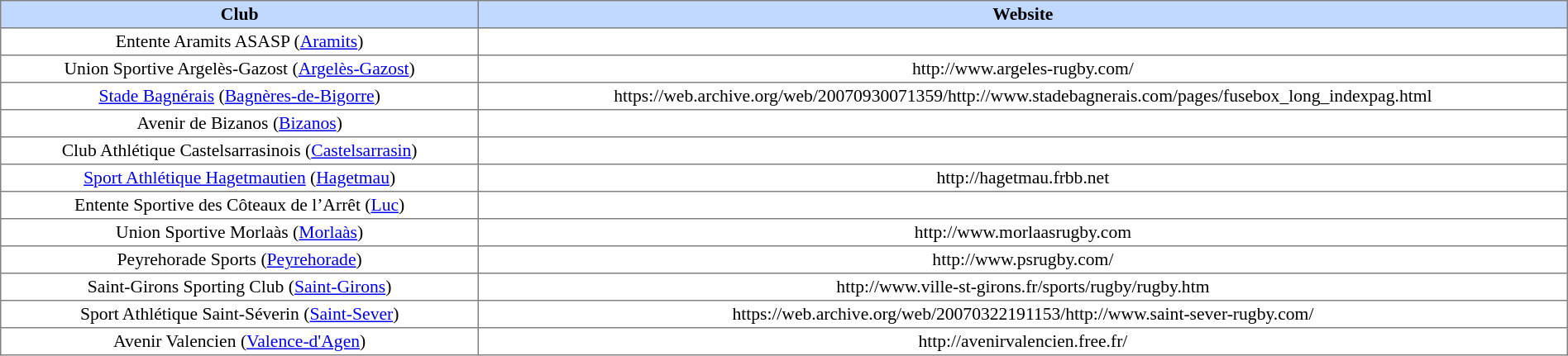<table border=1 style="border-collapse:collapse; font-size:90%;" cellpadding=2 cellspacing=0 width=100%>
<tr bgcolor=#C1D8FF align=center>
<th>Club</th>
<th>Website</th>
</tr>
<tr align=center>
<td>Entente Aramits ASASP (<a href='#'>Aramits</a>)</td>
<td></td>
</tr>
<tr align=center>
<td>Union Sportive Argelès-Gazost (<a href='#'>Argelès-Gazost</a>)</td>
<td>http://www.argeles-rugby.com/</td>
</tr>
<tr align=center>
<td><a href='#'>Stade Bagnérais</a> (<a href='#'>Bagnères-de-Bigorre</a>)</td>
<td>https://web.archive.org/web/20070930071359/http://www.stadebagnerais.com/pages/fusebox_long_indexpag.html</td>
</tr>
<tr align=center>
<td>Avenir de Bizanos (<a href='#'>Bizanos</a>)</td>
<td></td>
</tr>
<tr align=center>
<td>Club Athlétique Castelsarrasinois (<a href='#'>Castelsarrasin</a>)</td>
<td></td>
</tr>
<tr align=center>
<td><a href='#'>Sport Athlétique Hagetmautien</a> (<a href='#'>Hagetmau</a>)</td>
<td>http://hagetmau.frbb.net</td>
</tr>
<tr align=center>
<td>Entente Sportive des Côteaux de l’Arrêt (<a href='#'>Luc</a>)</td>
<td></td>
</tr>
<tr align=center>
<td>Union Sportive Morlaàs (<a href='#'>Morlaàs</a>)</td>
<td>http://www.morlaasrugby.com</td>
</tr>
<tr align=center>
<td>Peyrehorade Sports (<a href='#'>Peyrehorade</a>)</td>
<td>http://www.psrugby.com/</td>
</tr>
<tr align=center>
<td>Saint-Girons Sporting Club (<a href='#'>Saint-Girons</a>)</td>
<td>http://www.ville-st-girons.fr/sports/rugby/rugby.htm</td>
</tr>
<tr align=center>
<td>Sport Athlétique Saint-Séverin (<a href='#'>Saint-Sever</a>)</td>
<td>https://web.archive.org/web/20070322191153/http://www.saint-sever-rugby.com/</td>
</tr>
<tr align=center>
<td>Avenir Valencien (<a href='#'>Valence-d'Agen</a>)</td>
<td>http://avenirvalencien.free.fr/</td>
</tr>
</table>
